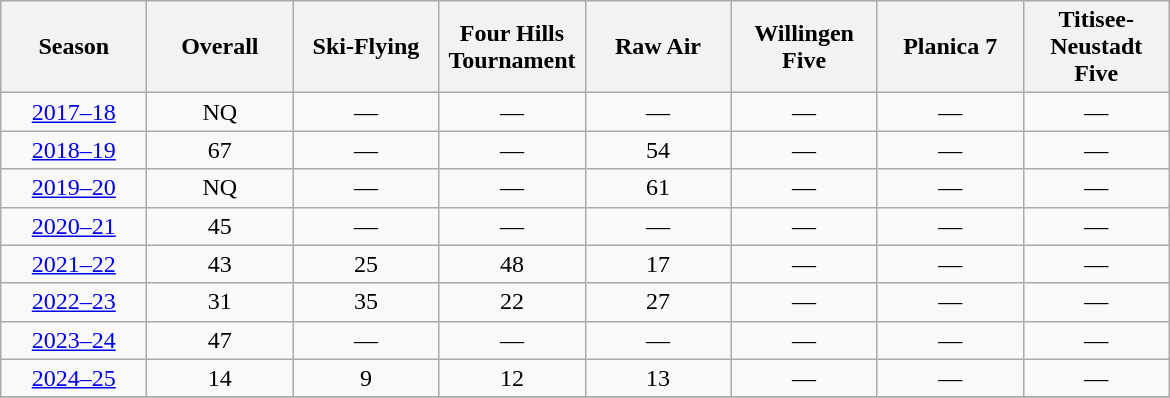<table class="wikitable">
<tr class="hintergrundfarbe5">
<th width="90">Season</th>
<th width="90">Overall</th>
<th width="90">Ski-Flying</th>
<th width="90">Four Hills<br>Tournament</th>
<th width="90">Raw Air</th>
<th width="90">Willingen Five</th>
<th width="90">Planica 7</th>
<th width="90">Titisee-Neustadt Five</th>
</tr>
<tr>
<td align=center><a href='#'>2017–18</a></td>
<td align=center>NQ</td>
<td align=center>—</td>
<td align=center>—</td>
<td align=center>—</td>
<td align=center>—</td>
<td align=center>—</td>
<td align=center>—</td>
</tr>
<tr>
<td align=center><a href='#'>2018–19</a></td>
<td align=center>67</td>
<td align=center>—</td>
<td align=center>—</td>
<td align=center>54</td>
<td align=center>—</td>
<td align=center>—</td>
<td align=center>—</td>
</tr>
<tr>
<td align=center><a href='#'>2019–20</a></td>
<td align=center>NQ</td>
<td align=center>—</td>
<td align=center>—</td>
<td align=center>61</td>
<td align=center>—</td>
<td align=center>—</td>
<td align=center>—</td>
</tr>
<tr>
<td align=center><a href='#'>2020–21</a></td>
<td align=center>45</td>
<td align=center>—</td>
<td align=center>—</td>
<td align=center>—</td>
<td align=center>—</td>
<td align=center>—</td>
<td align=center>—</td>
</tr>
<tr>
<td align=center><a href='#'>2021–22</a></td>
<td align=center>43</td>
<td align=center>25</td>
<td align=center>48</td>
<td align=center>17</td>
<td align=center>—</td>
<td align=center>—</td>
<td align=center>—</td>
</tr>
<tr>
<td align=center><a href='#'>2022–23</a></td>
<td align=center>31</td>
<td align=center>35</td>
<td align=center>22</td>
<td align=center>27</td>
<td align=center>—</td>
<td align=center>—</td>
<td align=center>—</td>
</tr>
<tr>
<td align=center><a href='#'>2023–24</a></td>
<td align=center>47</td>
<td align=center>—</td>
<td align=center>—</td>
<td align=center>—</td>
<td align=center>—</td>
<td align=center>—</td>
<td align=center>—</td>
</tr>
<tr>
<td align=center><a href='#'>2024–25</a></td>
<td align=center>14</td>
<td align=center>9</td>
<td align=center>12</td>
<td align=center>13</td>
<td align=center>—</td>
<td align=center>—</td>
<td align=center>—</td>
</tr>
<tr>
</tr>
</table>
